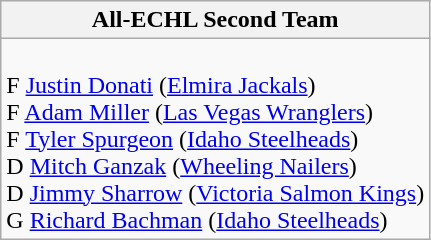<table class="wikitable">
<tr>
<th>All-ECHL Second Team</th>
</tr>
<tr>
<td><br> F <a href='#'>Justin Donati</a> (<a href='#'>Elmira Jackals</a>)<br>
 F <a href='#'>Adam Miller</a> (<a href='#'>Las Vegas Wranglers</a>)<br>
 F <a href='#'>Tyler Spurgeon</a> (<a href='#'>Idaho Steelheads</a>)<br>
 D <a href='#'>Mitch Ganzak</a> (<a href='#'>Wheeling Nailers</a>)<br>
 D <a href='#'>Jimmy Sharrow</a> (<a href='#'>Victoria Salmon Kings</a>)<br>
 G <a href='#'>Richard Bachman</a> (<a href='#'>Idaho Steelheads</a>)<br></td>
</tr>
</table>
